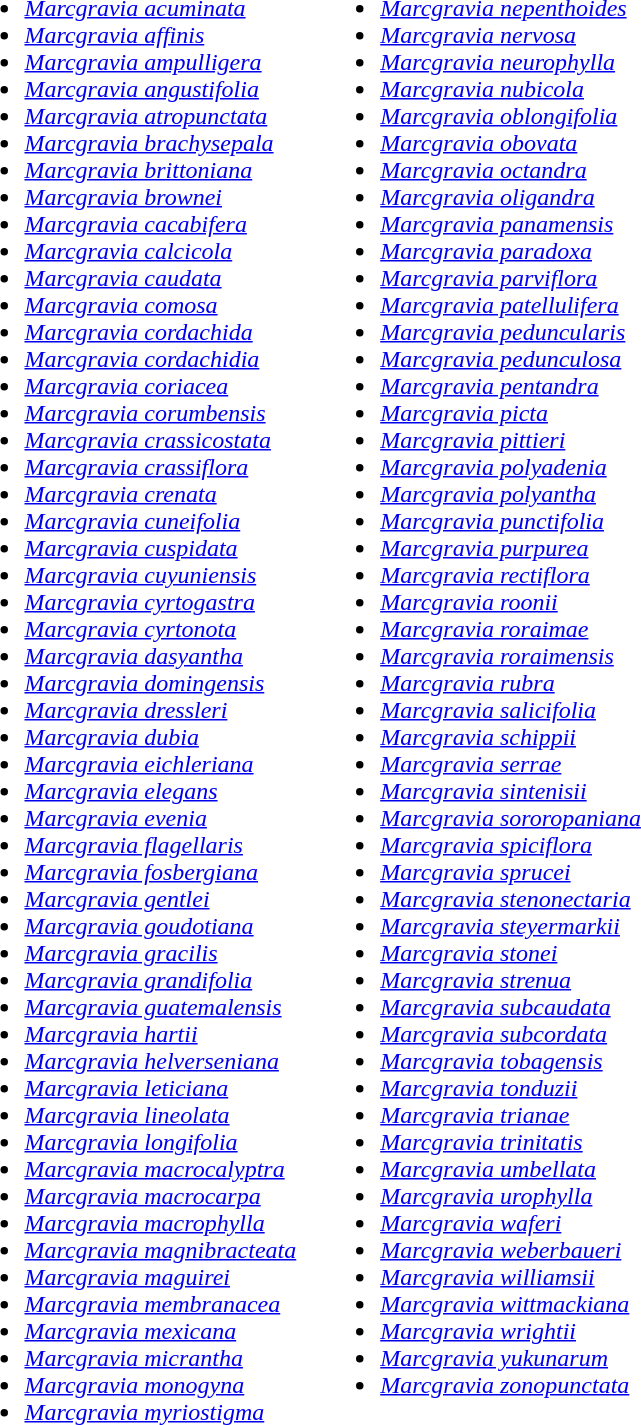<table>
<tr>
<td><br><ul><li><em><a href='#'>Marcgravia acuminata</a></em></li><li><em><a href='#'>Marcgravia affinis</a></em></li><li><em><a href='#'>Marcgravia ampulligera</a></em></li><li><em><a href='#'>Marcgravia angustifolia</a></em></li><li><em><a href='#'>Marcgravia atropunctata</a></em></li><li><em><a href='#'>Marcgravia brachysepala</a></em></li><li><em><a href='#'>Marcgravia brittoniana</a></em></li><li><em><a href='#'>Marcgravia brownei</a></em></li><li><em><a href='#'>Marcgravia cacabifera</a></em></li><li><em><a href='#'>Marcgravia calcicola</a></em></li><li><em><a href='#'>Marcgravia caudata</a></em></li><li><em><a href='#'>Marcgravia comosa</a></em></li><li><em><a href='#'>Marcgravia cordachida</a></em></li><li><em><a href='#'>Marcgravia cordachidia</a></em></li><li><em><a href='#'>Marcgravia coriacea</a></em></li><li><em><a href='#'>Marcgravia corumbensis</a></em></li><li><em><a href='#'>Marcgravia crassicostata</a></em></li><li><em><a href='#'>Marcgravia crassiflora</a></em></li><li><em><a href='#'>Marcgravia crenata</a></em></li><li><em><a href='#'>Marcgravia cuneifolia</a></em></li><li><em><a href='#'>Marcgravia cuspidata</a></em></li><li><em><a href='#'>Marcgravia cuyuniensis</a></em></li><li><em><a href='#'>Marcgravia cyrtogastra</a></em></li><li><em><a href='#'>Marcgravia cyrtonota</a></em></li><li><em><a href='#'>Marcgravia dasyantha</a></em></li><li><em><a href='#'>Marcgravia domingensis</a></em></li><li><em><a href='#'>Marcgravia dressleri</a></em></li><li><em><a href='#'>Marcgravia dubia</a></em></li><li><em><a href='#'>Marcgravia eichleriana</a></em></li><li><em><a href='#'>Marcgravia elegans</a></em></li><li><em><a href='#'>Marcgravia evenia</a></em></li><li><em><a href='#'>Marcgravia flagellaris</a></em></li><li><em><a href='#'>Marcgravia fosbergiana</a></em></li><li><em><a href='#'>Marcgravia gentlei</a></em></li><li><em><a href='#'>Marcgravia goudotiana</a></em></li><li><em><a href='#'>Marcgravia gracilis</a></em></li><li><em><a href='#'>Marcgravia grandifolia</a></em></li><li><em><a href='#'>Marcgravia guatemalensis</a></em></li><li><em><a href='#'>Marcgravia hartii</a></em></li><li><em><a href='#'>Marcgravia helverseniana</a></em></li><li><em><a href='#'>Marcgravia leticiana</a></em></li><li><em><a href='#'>Marcgravia lineolata</a></em></li><li><em><a href='#'>Marcgravia longifolia</a></em></li><li><em><a href='#'>Marcgravia macrocalyptra</a></em></li><li><em><a href='#'>Marcgravia macrocarpa</a></em></li><li><em><a href='#'>Marcgravia macrophylla</a></em></li><li><em><a href='#'>Marcgravia magnibracteata</a></em></li><li><em><a href='#'>Marcgravia maguirei</a></em></li><li><em><a href='#'>Marcgravia membranacea</a></em></li><li><em><a href='#'>Marcgravia mexicana</a></em></li><li><em><a href='#'>Marcgravia micrantha</a></em></li><li><em><a href='#'>Marcgravia monogyna</a></em></li><li><em><a href='#'>Marcgravia myriostigma</a></em></li></ul></td>
<td><br>  </td>
<td><br><ul><li><em><a href='#'>Marcgravia nepenthoides</a></em></li><li><em><a href='#'>Marcgravia nervosa</a></em></li><li><em><a href='#'>Marcgravia neurophylla</a></em></li><li><em><a href='#'>Marcgravia nubicola</a></em></li><li><em><a href='#'>Marcgravia oblongifolia</a></em></li><li><em><a href='#'>Marcgravia obovata</a></em></li><li><em><a href='#'>Marcgravia octandra</a></em></li><li><em><a href='#'>Marcgravia oligandra</a></em></li><li><em><a href='#'>Marcgravia panamensis</a></em></li><li><em><a href='#'>Marcgravia paradoxa</a></em></li><li><em><a href='#'>Marcgravia parviflora</a></em></li><li><em><a href='#'>Marcgravia patellulifera</a></em></li><li><em><a href='#'>Marcgravia peduncularis</a></em></li><li><em><a href='#'>Marcgravia pedunculosa</a></em></li><li><em><a href='#'>Marcgravia pentandra</a></em></li><li><em><a href='#'>Marcgravia picta</a></em></li><li><em><a href='#'>Marcgravia pittieri</a></em></li><li><em><a href='#'>Marcgravia polyadenia</a></em></li><li><em><a href='#'>Marcgravia polyantha</a></em></li><li><em><a href='#'>Marcgravia punctifolia</a></em></li><li><em><a href='#'>Marcgravia purpurea</a></em></li><li><em><a href='#'>Marcgravia rectiflora</a></em></li><li><em><a href='#'>Marcgravia roonii</a></em></li><li><em><a href='#'>Marcgravia roraimae</a></em></li><li><em><a href='#'>Marcgravia roraimensis</a></em></li><li><em><a href='#'>Marcgravia rubra</a></em></li><li><em><a href='#'>Marcgravia salicifolia</a></em></li><li><em><a href='#'>Marcgravia schippii</a></em></li><li><em><a href='#'>Marcgravia serrae</a></em></li><li><em><a href='#'>Marcgravia sintenisii</a></em></li><li><em><a href='#'>Marcgravia sororopaniana</a></em></li><li><em><a href='#'>Marcgravia spiciflora</a></em></li><li><em><a href='#'>Marcgravia sprucei</a></em></li><li><em><a href='#'>Marcgravia stenonectaria</a></em></li><li><em><a href='#'>Marcgravia steyermarkii</a></em></li><li><em><a href='#'>Marcgravia stonei</a></em></li><li><em><a href='#'>Marcgravia strenua</a></em></li><li><em><a href='#'>Marcgravia subcaudata</a></em></li><li><em><a href='#'>Marcgravia subcordata</a></em></li><li><em><a href='#'>Marcgravia tobagensis</a></em></li><li><em><a href='#'>Marcgravia tonduzii</a></em></li><li><em><a href='#'>Marcgravia trianae</a></em></li><li><em><a href='#'>Marcgravia trinitatis</a></em></li><li><em><a href='#'>Marcgravia umbellata</a></em></li><li><em><a href='#'>Marcgravia urophylla</a></em></li><li><em><a href='#'>Marcgravia waferi</a></em></li><li><em><a href='#'>Marcgravia weberbaueri</a></em></li><li><em><a href='#'>Marcgravia williamsii</a></em></li><li><em><a href='#'>Marcgravia wittmackiana</a></em></li><li><em><a href='#'>Marcgravia wrightii</a></em></li><li><em><a href='#'>Marcgravia yukunarum</a></em></li><li><em><a href='#'>Marcgravia zonopunctata</a></em></li></ul> </td>
<td></td>
</tr>
</table>
